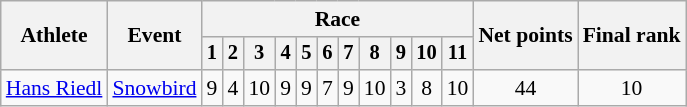<table class="wikitable" style="font-size:90%">
<tr>
<th rowspan="2">Athlete</th>
<th rowspan="2">Event</th>
<th colspan=11>Race</th>
<th rowspan=2>Net points</th>
<th rowspan=2>Final rank</th>
</tr>
<tr style="font-size:95%">
<th>1</th>
<th>2</th>
<th>3</th>
<th>4</th>
<th>5</th>
<th>6</th>
<th>7</th>
<th>8</th>
<th>9</th>
<th>10</th>
<th>11</th>
</tr>
<tr align=center>
<td align=left><a href='#'>Hans Riedl</a></td>
<td align=left><a href='#'>Snowbird</a></td>
<td>9</td>
<td>4</td>
<td>10</td>
<td>9</td>
<td>9</td>
<td>7</td>
<td>9</td>
<td>10</td>
<td>3</td>
<td>8</td>
<td>10</td>
<td>44</td>
<td>10</td>
</tr>
</table>
